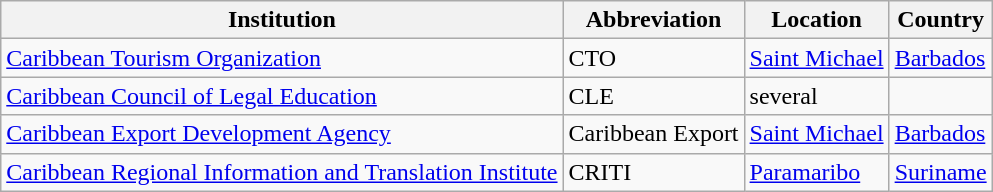<table class="wikitable sortable">
<tr>
<th>Institution</th>
<th>Abbreviation</th>
<th>Location</th>
<th>Country</th>
</tr>
<tr>
<td><a href='#'>Caribbean Tourism Organization</a></td>
<td>CTO</td>
<td><a href='#'>Saint Michael</a></td>
<td><a href='#'>Barbados</a></td>
</tr>
<tr>
<td><a href='#'>Caribbean Council of Legal Education</a></td>
<td>CLE</td>
<td>several</td>
<td></td>
</tr>
<tr>
<td><a href='#'>Caribbean Export Development Agency</a></td>
<td>Caribbean Export</td>
<td><a href='#'>Saint Michael</a></td>
<td><a href='#'>Barbados</a></td>
</tr>
<tr>
<td><a href='#'>Caribbean Regional Information and Translation Institute</a></td>
<td>CRITI</td>
<td><a href='#'>Paramaribo</a></td>
<td><a href='#'>Suriname</a></td>
</tr>
</table>
